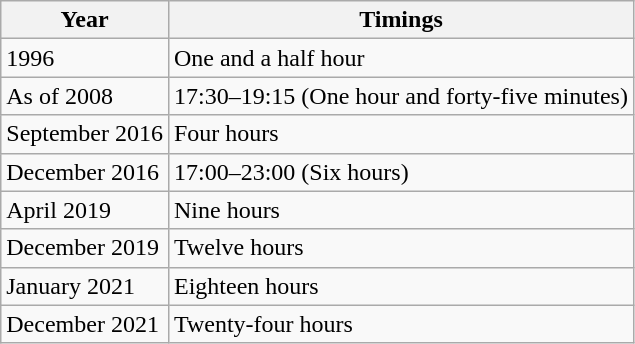<table class="wikitable sortable" style="text-align:middle;">
<tr>
<th>Year</th>
<th>Timings</th>
</tr>
<tr>
<td>1996</td>
<td>One and a half hour</td>
</tr>
<tr>
<td>As of 2008</td>
<td>17:30–19:15 (One hour and forty-five minutes)</td>
</tr>
<tr>
<td>September 2016</td>
<td>Four hours</td>
</tr>
<tr>
<td>December 2016</td>
<td>17:00–23:00 (Six hours)</td>
</tr>
<tr>
<td>April 2019</td>
<td>Nine hours</td>
</tr>
<tr>
<td>December 2019</td>
<td>Twelve hours</td>
</tr>
<tr>
<td>January 2021</td>
<td>Eighteen hours</td>
</tr>
<tr>
<td>December 2021</td>
<td>Twenty-four hours</td>
</tr>
</table>
